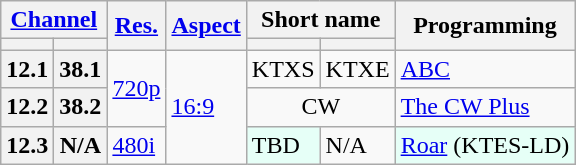<table class="wikitable">
<tr>
<th scope = "col" colspan="2"><a href='#'>Channel</a></th>
<th scope = "col" rowspan="2"><a href='#'>Res.</a></th>
<th scope = "col" rowspan="2"><a href='#'>Aspect</a></th>
<th scope = "col" colspan="2">Short name</th>
<th scope = "col" rowspan="2">Programming</th>
</tr>
<tr>
<th scope = "col"></th>
<th></th>
<th scope = "col"></th>
<th></th>
</tr>
<tr>
<th scope = "row">12.1</th>
<th>38.1</th>
<td rowspan="2"><a href='#'>720p</a></td>
<td rowspan="3"><a href='#'>16:9</a></td>
<td>KTXS</td>
<td>KTXE</td>
<td><a href='#'>ABC</a></td>
</tr>
<tr>
<th scope = "row">12.2</th>
<th>38.2</th>
<td colspan="2" align="center">CW</td>
<td><a href='#'>The CW Plus</a></td>
</tr>
<tr>
<th scope = "row">12.3</th>
<th>N/A</th>
<td><a href='#'>480i</a></td>
<td style="background-color: #E6FFF7;">TBD</td>
<td>N/A</td>
<td style="background-color: #E6FFF7;"><a href='#'>Roar</a> (KTES-LD)</td>
</tr>
</table>
